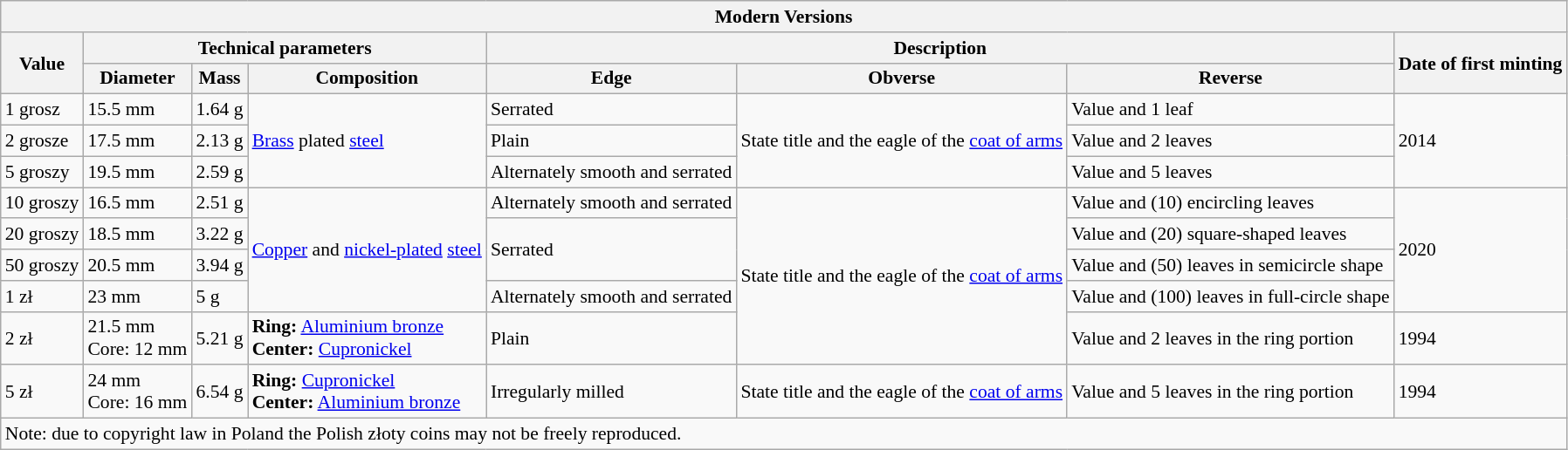<table class="wikitable" style="font-size: 90%">
<tr>
<th colspan="8">Modern Versions </th>
</tr>
<tr>
<th rowspan="2">Value</th>
<th colspan="3">Technical parameters</th>
<th colspan="3">Description</th>
<th rowspan="2">Date of first minting</th>
</tr>
<tr>
<th>Diameter</th>
<th>Mass</th>
<th>Composition</th>
<th>Edge</th>
<th>Obverse</th>
<th>Reverse</th>
</tr>
<tr>
<td>1 grosz</td>
<td>15.5 mm</td>
<td>1.64 g</td>
<td rowspan="3"><a href='#'>Brass</a> plated <a href='#'>steel</a></td>
<td>Serrated</td>
<td rowspan="3">State title and the eagle of the <a href='#'>coat of arms</a></td>
<td>Value and 1 leaf</td>
<td rowspan="3">2014</td>
</tr>
<tr>
<td>2 grosze</td>
<td>17.5 mm</td>
<td>2.13 g</td>
<td>Plain</td>
<td>Value and 2 leaves</td>
</tr>
<tr>
<td>5 groszy</td>
<td>19.5 mm</td>
<td>2.59 g</td>
<td>Alternately smooth and serrated</td>
<td>Value and 5 leaves</td>
</tr>
<tr>
<td>10 groszy</td>
<td>16.5 mm</td>
<td>2.51 g</td>
<td rowspan="4"><a href='#'>Copper</a> and <a href='#'>nickel-plated</a> <a href='#'>steel</a></td>
<td>Alternately smooth and serrated</td>
<td rowspan="5">State title and the eagle of the <a href='#'>coat of arms</a></td>
<td>Value and (10) encircling leaves</td>
<td rowspan="4">2020</td>
</tr>
<tr>
<td>20 groszy</td>
<td>18.5 mm</td>
<td>3.22 g</td>
<td rowspan="2">Serrated</td>
<td>Value and (20) square-shaped leaves</td>
</tr>
<tr>
<td>50 groszy</td>
<td>20.5 mm</td>
<td>3.94 g</td>
<td>Value and (50) leaves in semicircle shape</td>
</tr>
<tr>
<td>1 zł</td>
<td>23 mm</td>
<td>5 g</td>
<td>Alternately smooth and serrated</td>
<td>Value and (100) leaves in full-circle shape</td>
</tr>
<tr>
<td>2 zł</td>
<td>21.5 mm<br>Core: 12 mm</td>
<td>5.21 g</td>
<td><strong>Ring:</strong> <a href='#'>Aluminium bronze</a><br><strong>Center:</strong> <a href='#'>Cupronickel</a></td>
<td>Plain</td>
<td>Value and 2 leaves in the ring portion</td>
<td>1994</td>
</tr>
<tr>
<td>5 zł</td>
<td>24 mm<br>Core: 16 mm</td>
<td>6.54 g</td>
<td><strong>Ring:</strong> <a href='#'>Cupronickel</a><br><strong>Center:</strong> <a href='#'>Aluminium bronze</a></td>
<td>Irregularly milled</td>
<td>State title and the eagle of the <a href='#'>coat of arms</a></td>
<td>Value and 5 leaves in the ring portion</td>
<td>1994</td>
</tr>
<tr>
<td colspan="8">Note: due to copyright law in Poland the Polish złoty coins may not be freely reproduced.</td>
</tr>
</table>
